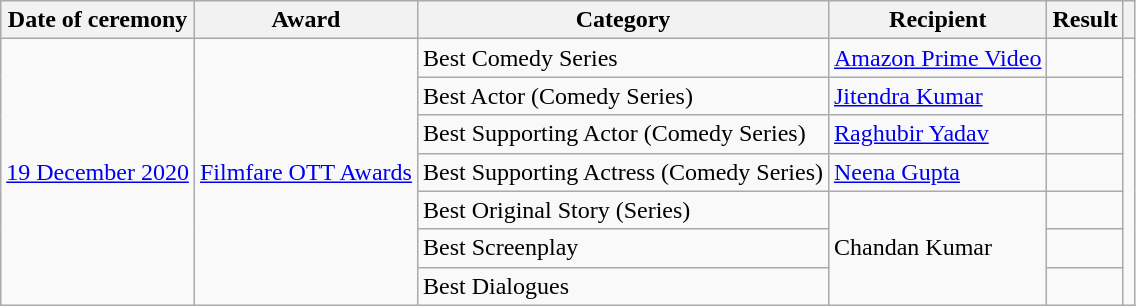<table class="wikitable sortable">
<tr>
<th>Date of ceremony</th>
<th>Award</th>
<th>Category</th>
<th>Recipient</th>
<th>Result</th>
<th></th>
</tr>
<tr>
<td rowspan="7"><a href='#'>19 December 2020</a></td>
<td rowspan="7"><a href='#'>Filmfare OTT Awards</a></td>
<td>Best Comedy Series</td>
<td><a href='#'>Amazon Prime Video</a></td>
<td></td>
<td rowspan="7"></td>
</tr>
<tr>
<td>Best Actor (Comedy Series)</td>
<td><a href='#'>Jitendra Kumar</a></td>
<td></td>
</tr>
<tr>
<td>Best Supporting Actor (Comedy Series)</td>
<td><a href='#'>Raghubir Yadav</a></td>
<td></td>
</tr>
<tr>
<td>Best Supporting Actress (Comedy Series)</td>
<td><a href='#'>Neena Gupta</a></td>
<td></td>
</tr>
<tr>
<td>Best Original Story (Series)</td>
<td rowspan="3">Chandan Kumar</td>
<td></td>
</tr>
<tr>
<td>Best Screenplay</td>
<td></td>
</tr>
<tr>
<td>Best Dialogues</td>
<td></td>
</tr>
</table>
